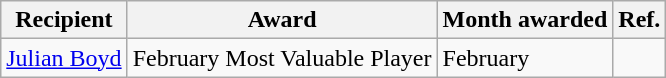<table class="wikitable">
<tr>
<th>Recipient</th>
<th>Award</th>
<th>Month awarded</th>
<th>Ref.</th>
</tr>
<tr>
<td><a href='#'>Julian Boyd</a></td>
<td>February Most Valuable Player</td>
<td>February</td>
<td></td>
</tr>
</table>
